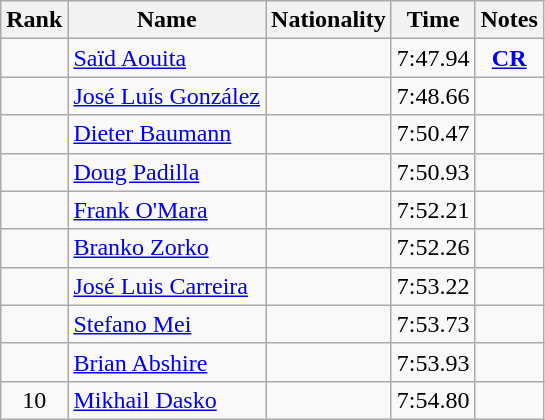<table class="wikitable sortable" style="text-align:center">
<tr>
<th>Rank</th>
<th>Name</th>
<th>Nationality</th>
<th>Time</th>
<th>Notes</th>
</tr>
<tr>
<td></td>
<td align="left"><a href='#'>Saïd Aouita</a></td>
<td align=left></td>
<td>7:47.94</td>
<td><strong><a href='#'>CR</a></strong></td>
</tr>
<tr>
<td></td>
<td align="left"><a href='#'>José Luís González</a></td>
<td align=left></td>
<td>7:48.66</td>
<td></td>
</tr>
<tr>
<td></td>
<td align="left"><a href='#'>Dieter Baumann</a></td>
<td align=left></td>
<td>7:50.47</td>
<td></td>
</tr>
<tr>
<td></td>
<td align="left"><a href='#'>Doug Padilla</a></td>
<td align=left></td>
<td>7:50.93</td>
<td></td>
</tr>
<tr>
<td></td>
<td align="left"><a href='#'>Frank O'Mara</a></td>
<td align=left></td>
<td>7:52.21</td>
<td></td>
</tr>
<tr>
<td></td>
<td align="left"><a href='#'>Branko Zorko</a></td>
<td align=left></td>
<td>7:52.26</td>
<td></td>
</tr>
<tr>
<td></td>
<td align="left"><a href='#'>José Luis Carreira</a></td>
<td align=left></td>
<td>7:53.22</td>
<td></td>
</tr>
<tr>
<td></td>
<td align="left"><a href='#'>Stefano Mei</a></td>
<td align=left></td>
<td>7:53.73</td>
<td></td>
</tr>
<tr>
<td></td>
<td align="left"><a href='#'>Brian Abshire</a></td>
<td align=left></td>
<td>7:53.93</td>
<td></td>
</tr>
<tr>
<td>10</td>
<td align="left"><a href='#'>Mikhail Dasko</a></td>
<td align=left></td>
<td>7:54.80</td>
<td></td>
</tr>
</table>
